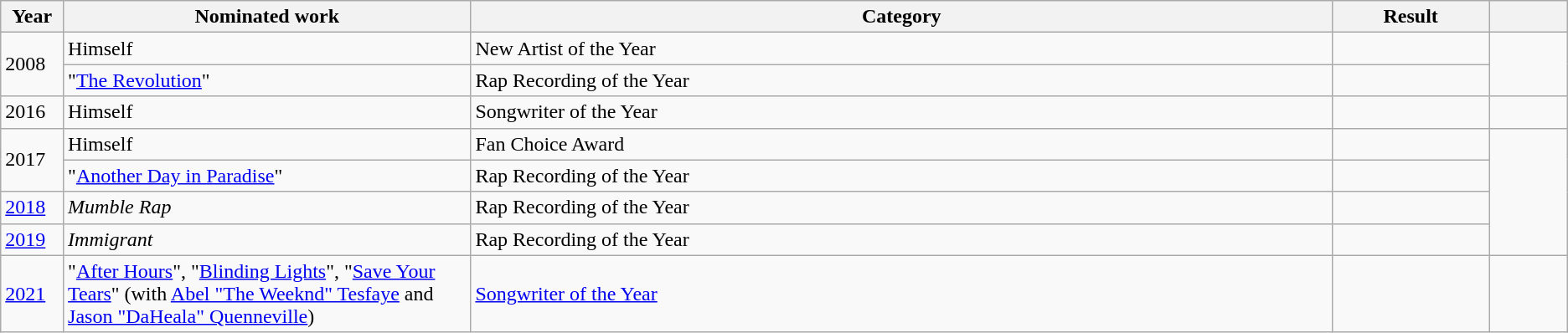<table class=wikitable>
<tr>
<th width=4%>Year</th>
<th width=26%>Nominated work</th>
<th width=55%>Category</th>
<th width=10%>Result</th>
<th width=5%></th>
</tr>
<tr>
<td rowspan=2>2008</td>
<td>Himself</td>
<td>New Artist of the Year</td>
<td></td>
<td rowspan=2></td>
</tr>
<tr>
<td>"<a href='#'>The Revolution</a>"</td>
<td>Rap Recording of the Year</td>
<td></td>
</tr>
<tr>
<td>2016</td>
<td>Himself</td>
<td>Songwriter of the Year</td>
<td></td>
<td></td>
</tr>
<tr>
<td rowspan=2>2017</td>
<td>Himself</td>
<td>Fan Choice Award</td>
<td></td>
<td rowspan=4></td>
</tr>
<tr>
<td>"<a href='#'>Another Day in Paradise</a>"</td>
<td>Rap Recording of the Year</td>
<td></td>
</tr>
<tr>
<td><a href='#'>2018</a></td>
<td><em>Mumble Rap</em></td>
<td>Rap Recording of the Year</td>
<td></td>
</tr>
<tr>
<td><a href='#'>2019</a></td>
<td><em>Immigrant</em></td>
<td>Rap Recording of the Year</td>
<td></td>
</tr>
<tr>
<td><a href='#'>2021</a></td>
<td>"<a href='#'>After Hours</a>", "<a href='#'>Blinding Lights</a>", "<a href='#'>Save Your Tears</a>" (with <a href='#'>Abel "The Weeknd" Tesfaye</a> and <a href='#'>Jason "DaHeala" Quenneville</a>)</td>
<td><a href='#'>Songwriter of the Year</a></td>
<td></td>
<td></td>
</tr>
</table>
